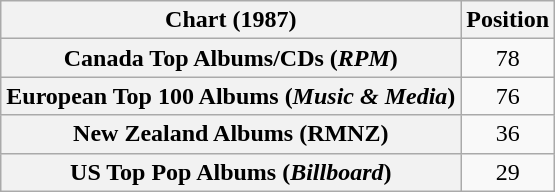<table class="wikitable sortable plainrowheaders" style="text-align:center">
<tr>
<th scope="col">Chart (1987)</th>
<th scope="col">Position</th>
</tr>
<tr>
<th scope="row">Canada Top Albums/CDs (<em>RPM</em>)</th>
<td>78</td>
</tr>
<tr>
<th scope="row">European Top 100 Albums (<em>Music & Media</em>)</th>
<td>76</td>
</tr>
<tr>
<th scope="row">New Zealand Albums (RMNZ)</th>
<td>36</td>
</tr>
<tr>
<th scope="row">US Top Pop Albums (<em>Billboard</em>)</th>
<td>29</td>
</tr>
</table>
